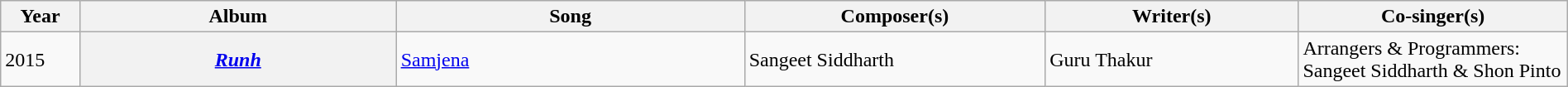<table class="wikitable plainrowheaders" width="100%" textcolor:#000;">
<tr>
<th scope="col" width="5%"><strong>Year</strong></th>
<th scope="col" width="20%"><strong>Album</strong></th>
<th scope="col" width="22%"><strong>Song</strong></th>
<th scope="col" width="19%"><strong>Composer(s)</strong></th>
<th scope="col" width="16%"><strong>Writer(s)</strong></th>
<th scope="col" width="17%"><strong>Co-singer(s)</strong></th>
</tr>
<tr>
<td>2015</td>
<th scope="row"><em><a href='#'>Runh</a></em></th>
<td><a href='#'>Samjena</a></td>
<td>Sangeet Siddharth</td>
<td>Guru Thakur</td>
<td>Arrangers & Programmers: Sangeet Siddharth & Shon Pinto</td>
</tr>
</table>
